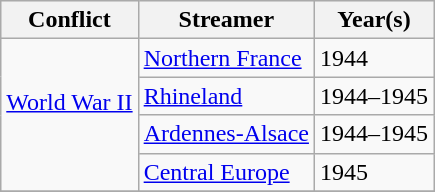<table class=wikitable>
<tr style="background:#efefef;">
<th>Conflict</th>
<th>Streamer</th>
<th>Year(s)</th>
</tr>
<tr>
<td rowspan="4"><a href='#'>World War II</a> <br> <br> </td>
<td><a href='#'>Northern France</a></td>
<td>1944</td>
</tr>
<tr>
<td><a href='#'>Rhineland</a></td>
<td>1944–1945</td>
</tr>
<tr>
<td><a href='#'>Ardennes-Alsace</a></td>
<td>1944–1945</td>
</tr>
<tr>
<td><a href='#'>Central Europe</a></td>
<td>1945</td>
</tr>
<tr>
</tr>
</table>
